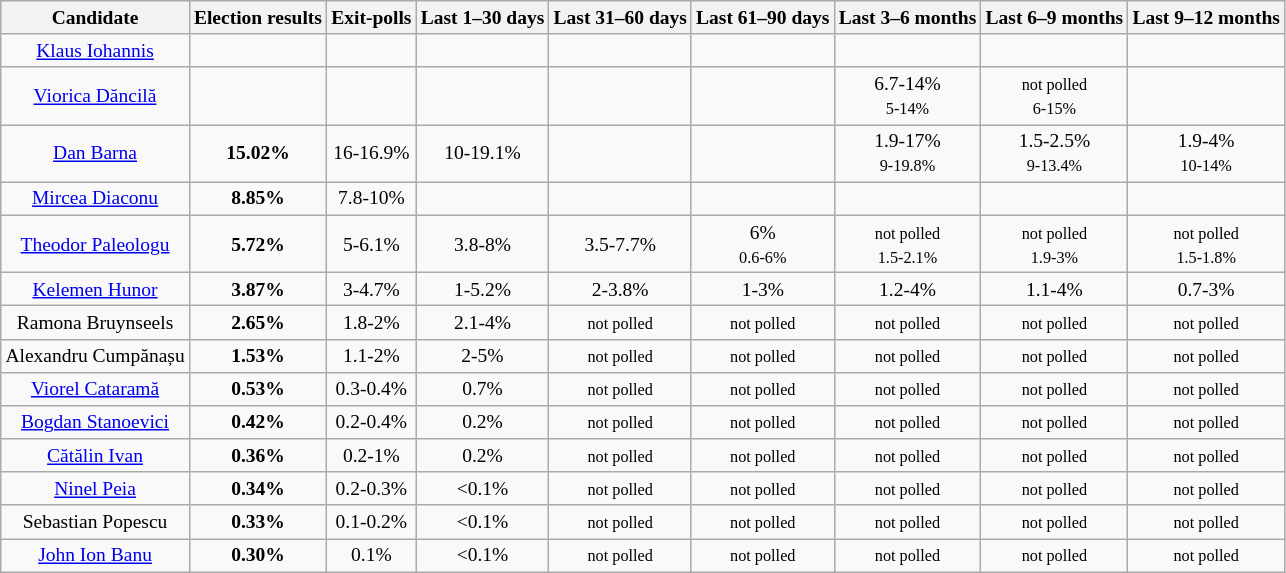<table class="wikitable" style="text-align:center;font-size:small;">
<tr>
<th>Candidate</th>
<th>Election results</th>
<th>Exit-polls</th>
<th>Last 1–30 days</th>
<th>Last 31–60 days</th>
<th>Last 61–90 days</th>
<th>Last 3–6 months</th>
<th>Last 6–9 months</th>
<th>Last 9–12 months</th>
</tr>
<tr>
<td><a href='#'>Klaus Iohannis</a></td>
<td> </td>
<td> </td>
<td> </td>
<td> </td>
<td> </td>
<td> </td>
<td></td>
<td></td>
</tr>
<tr>
<td><a href='#'>Viorica Dăncilă</a></td>
<td> </td>
<td> </td>
<td> </td>
<td> </td>
<td> </td>
<td>6.7-14% <br><small>5-14% </small></td>
<td><small>not polled</small><br><small>6-15% </small></td>
<td></td>
</tr>
<tr>
<td><a href='#'>Dan Barna</a></td>
<td><strong>15.02%</strong> </td>
<td>16-16.9% </td>
<td>10-19.1% </td>
<td> </td>
<td> </td>
<td>1.9-17% <br><small>9-19.8% </small></td>
<td>1.5-2.5% <br><small>9-13.4% </small></td>
<td>1.9-4%<br><small>10-14%</small></td>
</tr>
<tr>
<td><a href='#'>Mircea Diaconu</a></td>
<td><strong>8.85%</strong> </td>
<td>7.8-10% </td>
<td> </td>
<td> </td>
<td></td>
<td></td>
<td></td>
<td></td>
</tr>
<tr>
<td><a href='#'>Theodor Paleologu</a></td>
<td><strong>5.72%</strong> </td>
<td>5-6.1% </td>
<td>3.8-8% </td>
<td>3.5-7.7% </td>
<td>6% <br><small>0.6-6% </small></td>
<td><small>not polled</small><br><small>1.5-2.1% </small></td>
<td><small>not polled</small><br><small>1.9-3% </small></td>
<td><small>not polled</small><br><small>1.5-1.8%</small></td>
</tr>
<tr>
<td><a href='#'>Kelemen Hunor</a></td>
<td><strong>3.87%</strong> </td>
<td>3-4.7% </td>
<td>1-5.2% </td>
<td>2-3.8% </td>
<td>1-3% </td>
<td>1.2-4% </td>
<td>1.1-4% </td>
<td>0.7-3%</td>
</tr>
<tr>
<td>Ramona Bruynseels</td>
<td><strong>2.65%</strong> </td>
<td>1.8-2% </td>
<td>2.1-4%</td>
<td><small>not polled</small></td>
<td><small>not polled</small></td>
<td><small>not polled</small></td>
<td><small>not polled</small></td>
<td><small>not polled</small></td>
</tr>
<tr>
<td>Alexandru Cumpănașu</td>
<td><strong>1.53%</strong> </td>
<td>1.1-2% </td>
<td>2-5%</td>
<td><small>not polled</small></td>
<td><small>not polled</small></td>
<td><small>not polled</small></td>
<td><small>not polled</small></td>
<td><small>not polled</small></td>
</tr>
<tr>
<td><a href='#'>Viorel Cataramă</a></td>
<td><strong>0.53%</strong> </td>
<td>0.3-0.4% </td>
<td>0.7%</td>
<td><small>not polled</small></td>
<td><small>not polled</small></td>
<td><small>not polled</small></td>
<td><small>not polled</small></td>
<td><small>not polled</small></td>
</tr>
<tr>
<td><a href='#'>Bogdan Stanoevici</a></td>
<td><strong>0.42%</strong> </td>
<td>0.2-0.4% </td>
<td>0.2%</td>
<td><small>not polled</small></td>
<td><small>not polled</small></td>
<td><small>not polled</small></td>
<td><small>not polled</small></td>
<td><small>not polled</small></td>
</tr>
<tr>
<td><a href='#'>Cătălin Ivan</a></td>
<td><strong>0.36%</strong> </td>
<td>0.2-1% </td>
<td>0.2%</td>
<td><small>not polled</small></td>
<td><small>not polled</small></td>
<td><small>not polled</small></td>
<td><small>not polled</small></td>
<td><small>not polled</small></td>
</tr>
<tr>
<td><a href='#'>Ninel Peia</a></td>
<td><strong>0.34%</strong> </td>
<td>0.2-0.3% </td>
<td><0.1%</td>
<td><small>not polled</small></td>
<td><small>not polled</small></td>
<td><small>not polled</small></td>
<td><small>not polled</small></td>
<td><small>not polled</small></td>
</tr>
<tr>
<td>Sebastian Popescu</td>
<td><strong>0.33%</strong> </td>
<td>0.1-0.2% </td>
<td><0.1%</td>
<td><small>not polled</small></td>
<td><small>not polled</small></td>
<td><small>not polled</small></td>
<td><small>not polled</small></td>
<td><small>not polled</small></td>
</tr>
<tr>
<td><a href='#'>John Ion Banu</a></td>
<td><strong>0.30%</strong> </td>
<td>0.1% </td>
<td><0.1%</td>
<td><small>not polled</small></td>
<td><small>not polled</small></td>
<td><small>not polled</small></td>
<td><small>not polled</small></td>
<td><small>not polled</small></td>
</tr>
</table>
